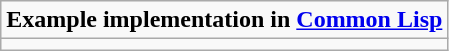<table role="presentation" class="wikitable mw-collapsible mw-collapsed">
<tr>
<td><strong>Example implementation in <a href='#'>Common Lisp</a></strong></td>
</tr>
<tr>
<td></td>
</tr>
</table>
